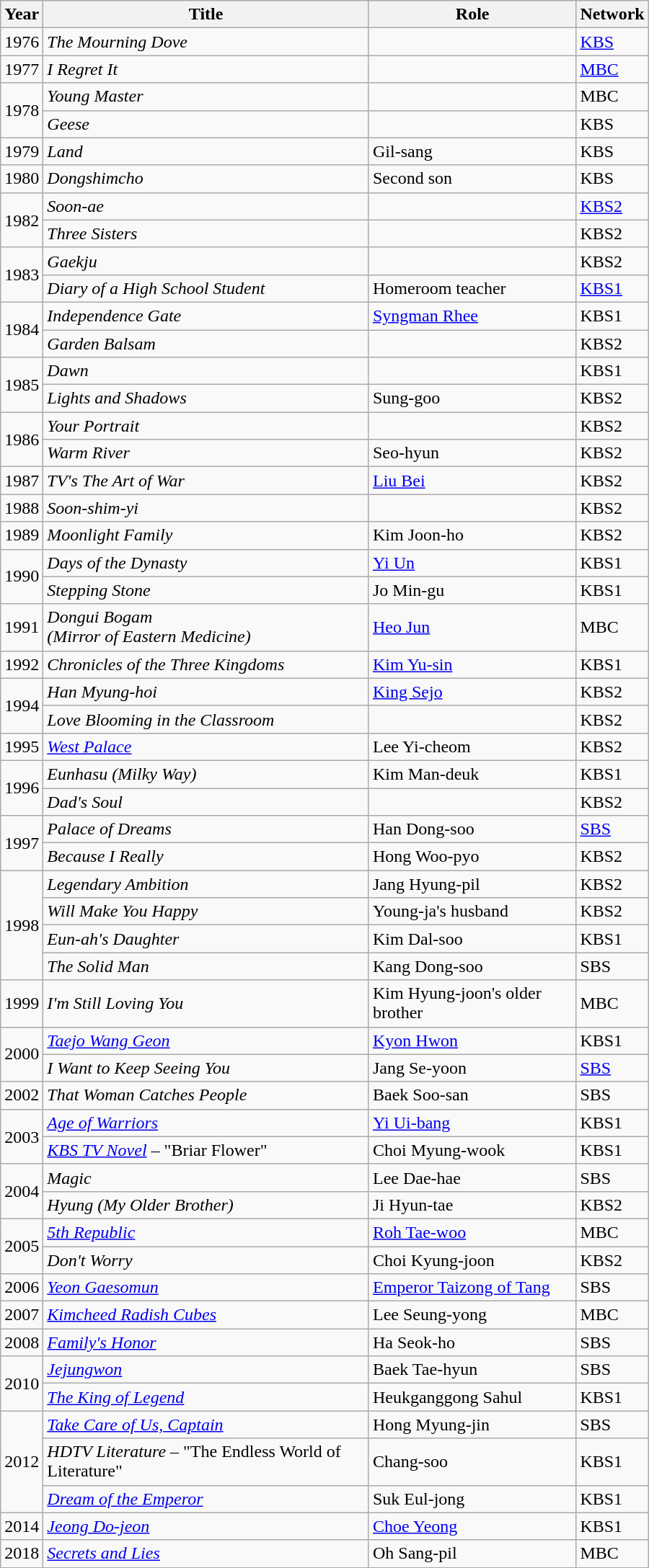<table class="wikitable" style="width:600px">
<tr>
<th width=10>Year</th>
<th>Title</th>
<th>Role</th>
<th>Network</th>
</tr>
<tr>
<td>1976</td>
<td><em>The Mourning Dove</em></td>
<td></td>
<td><a href='#'>KBS</a></td>
</tr>
<tr>
<td>1977</td>
<td><em>I Regret It</em></td>
<td></td>
<td><a href='#'>MBC</a></td>
</tr>
<tr>
<td rowspan=2>1978</td>
<td><em>Young Master</em></td>
<td></td>
<td>MBC</td>
</tr>
<tr>
<td><em>Geese</em></td>
<td></td>
<td>KBS</td>
</tr>
<tr>
<td>1979</td>
<td><em>Land</em></td>
<td>Gil-sang</td>
<td>KBS</td>
</tr>
<tr>
<td>1980</td>
<td><em>Dongshimcho</em></td>
<td>Second son</td>
<td>KBS</td>
</tr>
<tr>
<td rowspan=2>1982</td>
<td><em>Soon-ae</em></td>
<td></td>
<td><a href='#'>KBS2</a></td>
</tr>
<tr>
<td><em>Three Sisters</em></td>
<td></td>
<td>KBS2</td>
</tr>
<tr>
<td rowspan=2>1983</td>
<td><em>Gaekju</em></td>
<td></td>
<td>KBS2</td>
</tr>
<tr>
<td><em>Diary of a High School Student</em></td>
<td>Homeroom teacher</td>
<td><a href='#'>KBS1</a></td>
</tr>
<tr>
<td rowspan=2>1984</td>
<td><em>Independence Gate</em></td>
<td><a href='#'>Syngman Rhee</a></td>
<td>KBS1</td>
</tr>
<tr>
<td><em>Garden Balsam</em></td>
<td></td>
<td>KBS2</td>
</tr>
<tr>
<td rowspan=2>1985</td>
<td><em>Dawn</em></td>
<td></td>
<td>KBS1</td>
</tr>
<tr>
<td><em>Lights and Shadows</em></td>
<td>Sung-goo</td>
<td>KBS2</td>
</tr>
<tr>
<td rowspan=2>1986</td>
<td><em>Your Portrait</em></td>
<td></td>
<td>KBS2</td>
</tr>
<tr>
<td><em>Warm River</em></td>
<td>Seo-hyun</td>
<td>KBS2</td>
</tr>
<tr>
<td>1987</td>
<td><em>TV's The Art of War</em></td>
<td><a href='#'>Liu Bei</a></td>
<td>KBS2</td>
</tr>
<tr>
<td>1988</td>
<td><em>Soon-shim-yi</em></td>
<td></td>
<td>KBS2</td>
</tr>
<tr>
<td>1989</td>
<td><em>Moonlight Family</em></td>
<td>Kim Joon-ho</td>
<td>KBS2</td>
</tr>
<tr>
<td rowspan=2>1990</td>
<td><em>Days of the Dynasty</em></td>
<td><a href='#'>Yi Un</a></td>
<td>KBS1</td>
</tr>
<tr>
<td><em>Stepping Stone</em></td>
<td>Jo Min-gu</td>
<td>KBS1</td>
</tr>
<tr>
<td>1991</td>
<td><em>Dongui Bogam <br> (Mirror of Eastern Medicine)</em></td>
<td><a href='#'>Heo Jun</a></td>
<td>MBC</td>
</tr>
<tr>
<td>1992</td>
<td><em>Chronicles of the Three Kingdoms</em></td>
<td><a href='#'>Kim Yu-sin</a></td>
<td>KBS1</td>
</tr>
<tr>
<td rowspan=2>1994</td>
<td><em>Han Myung-hoi</em></td>
<td><a href='#'>King Sejo</a></td>
<td>KBS2</td>
</tr>
<tr>
<td><em>Love Blooming in the Classroom</em></td>
<td></td>
<td>KBS2</td>
</tr>
<tr>
<td>1995</td>
<td><em><a href='#'>West Palace</a></em></td>
<td>Lee Yi-cheom</td>
<td>KBS2</td>
</tr>
<tr>
<td rowspan=2>1996</td>
<td><em>Eunhasu (Milky Way)</em></td>
<td>Kim Man-deuk</td>
<td>KBS1</td>
</tr>
<tr>
<td><em>Dad's Soul</em></td>
<td></td>
<td>KBS2</td>
</tr>
<tr>
<td rowspan=2>1997</td>
<td><em>Palace of Dreams</em></td>
<td>Han Dong-soo</td>
<td><a href='#'>SBS</a></td>
</tr>
<tr>
<td><em>Because I Really</em></td>
<td>Hong Woo-pyo</td>
<td>KBS2</td>
</tr>
<tr>
<td rowspan=4>1998</td>
<td><em>Legendary Ambition</em></td>
<td>Jang Hyung-pil</td>
<td>KBS2</td>
</tr>
<tr>
<td><em>Will Make You Happy</em></td>
<td>Young-ja's husband</td>
<td>KBS2</td>
</tr>
<tr>
<td><em>Eun-ah's Daughter</em></td>
<td>Kim Dal-soo</td>
<td>KBS1</td>
</tr>
<tr>
<td><em>The Solid Man</em></td>
<td>Kang Dong-soo</td>
<td>SBS</td>
</tr>
<tr>
<td>1999</td>
<td><em>I'm Still Loving You</em></td>
<td>Kim Hyung-joon's older brother</td>
<td>MBC</td>
</tr>
<tr>
<td rowspan=2>2000</td>
<td><em><a href='#'>Taejo Wang Geon</a></em></td>
<td><a href='#'>Kyon Hwon</a></td>
<td>KBS1</td>
</tr>
<tr>
<td><em>I Want to Keep Seeing You</em></td>
<td>Jang Se-yoon</td>
<td><a href='#'>SBS</a></td>
</tr>
<tr>
<td>2002</td>
<td><em>That Woman Catches People</em></td>
<td>Baek Soo-san</td>
<td>SBS</td>
</tr>
<tr>
<td rowspan=2>2003</td>
<td><em><a href='#'>Age of Warriors</a></em></td>
<td><a href='#'>Yi Ui-bang</a></td>
<td>KBS1</td>
</tr>
<tr>
<td><em><a href='#'>KBS TV Novel</a></em> – "Briar Flower"</td>
<td>Choi Myung-wook</td>
<td>KBS1</td>
</tr>
<tr>
<td rowspan=2>2004</td>
<td><em>Magic</em></td>
<td>Lee Dae-hae</td>
<td>SBS</td>
</tr>
<tr>
<td><em>Hyung (My Older Brother)</em></td>
<td>Ji Hyun-tae</td>
<td>KBS2</td>
</tr>
<tr>
<td rowspan=2>2005</td>
<td><em><a href='#'>5th Republic</a></em></td>
<td><a href='#'>Roh Tae-woo</a></td>
<td>MBC</td>
</tr>
<tr>
<td><em>Don't Worry</em></td>
<td>Choi Kyung-joon</td>
<td>KBS2</td>
</tr>
<tr>
<td>2006</td>
<td><em><a href='#'>Yeon Gaesomun</a></em></td>
<td><a href='#'>Emperor Taizong of Tang</a></td>
<td>SBS</td>
</tr>
<tr>
<td>2007</td>
<td><em><a href='#'>Kimcheed Radish Cubes</a></em></td>
<td>Lee Seung-yong</td>
<td>MBC</td>
</tr>
<tr>
<td>2008</td>
<td><em><a href='#'>Family's Honor</a></em></td>
<td>Ha Seok-ho</td>
<td>SBS</td>
</tr>
<tr>
<td rowspan=2>2010</td>
<td><em><a href='#'>Jejungwon</a></em></td>
<td>Baek Tae-hyun</td>
<td>SBS</td>
</tr>
<tr>
<td><em><a href='#'>The King of Legend</a></em></td>
<td>Heukganggong Sahul</td>
<td>KBS1</td>
</tr>
<tr>
<td rowspan=3>2012</td>
<td><em><a href='#'>Take Care of Us, Captain</a></em></td>
<td>Hong Myung-jin</td>
<td>SBS</td>
</tr>
<tr>
<td><em>HDTV Literature</em> – "The Endless World of Literature"</td>
<td>Chang-soo</td>
<td>KBS1</td>
</tr>
<tr>
<td><em><a href='#'>Dream of the Emperor</a></em></td>
<td>Suk Eul-jong</td>
<td>KBS1</td>
</tr>
<tr>
<td>2014</td>
<td><em><a href='#'>Jeong Do-jeon</a></em></td>
<td><a href='#'>Choe Yeong</a></td>
<td>KBS1</td>
</tr>
<tr>
<td>2018</td>
<td><em><a href='#'>Secrets and Lies</a></em></td>
<td>Oh Sang-pil</td>
<td>MBC</td>
</tr>
</table>
